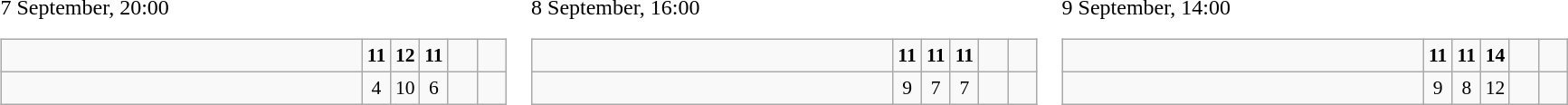<table>
<tr>
<td>7 September, 20:00<br><table class="wikitable" style="text-align:center; font-size:90%;">
<tr>
<td style="width:18em; text-align:left;"><strong></strong></td>
<td style="width:1em"><strong>11</strong></td>
<td style="width:1em"><strong>12</strong></td>
<td style="width:1em"><strong>11</strong></td>
<td style="width:1em"></td>
<td style="width:1em"></td>
</tr>
<tr>
<td style="text-align:left;"></td>
<td>4</td>
<td>10</td>
<td>6</td>
<td></td>
<td></td>
</tr>
</table>
</td>
<td>8 September, 16:00<br><table class="wikitable" style="text-align:center; font-size:90%;">
<tr>
<td style="width:18em; text-align:left;"><strong></strong></td>
<td style="width:1em"><strong>11</strong></td>
<td style="width:1em"><strong>11</strong></td>
<td style="width:1em"><strong>11</strong></td>
<td style="width:1em"></td>
<td style="width:1em"></td>
</tr>
<tr>
<td style="text-align:left;"></td>
<td>9</td>
<td>7</td>
<td>7</td>
<td></td>
<td></td>
</tr>
</table>
</td>
<td>9 September, 14:00<br><table class="wikitable" style="text-align:center; font-size:90%;">
<tr>
<td style="width:18em; text-align:left;"><strong></strong></td>
<td style="width:1em"><strong>11</strong></td>
<td style="width:1em"><strong>11</strong></td>
<td style="width:1em"><strong>14</strong></td>
<td style="width:1em"></td>
<td style="width:1em"></td>
</tr>
<tr>
<td style="text-align:left;"></td>
<td>9</td>
<td>8</td>
<td>12</td>
<td></td>
<td></td>
</tr>
</table>
</td>
</tr>
</table>
